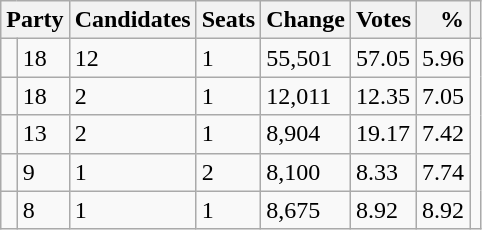<table class="wikitable">
<tr>
<th colspan="2">Party</th>
<th style="text-align:right;">Candidates</th>
<th style="text-align:right;">Seats</th>
<th style="text-align:right;">Change</th>
<th style="text-align:right;">Votes</th>
<th style="text-align:right;">%</th>
<th style="text-align:right;"></th>
</tr>
<tr>
<td></td>
<td>18</td>
<td>12</td>
<td>1</td>
<td>55,501</td>
<td>57.05</td>
<td>5.96</td>
</tr>
<tr>
<td></td>
<td>18</td>
<td>2</td>
<td>1</td>
<td>12,011</td>
<td>12.35</td>
<td>7.05</td>
</tr>
<tr>
<td></td>
<td>13</td>
<td>2</td>
<td>1</td>
<td>8,904</td>
<td>19.17</td>
<td>7.42</td>
</tr>
<tr>
<td></td>
<td>9</td>
<td>1</td>
<td>2</td>
<td>8,100</td>
<td>8.33</td>
<td>7.74</td>
</tr>
<tr>
<td></td>
<td>8</td>
<td>1</td>
<td>1</td>
<td>8,675</td>
<td>8.92</td>
<td> 8.92</td>
</tr>
</table>
